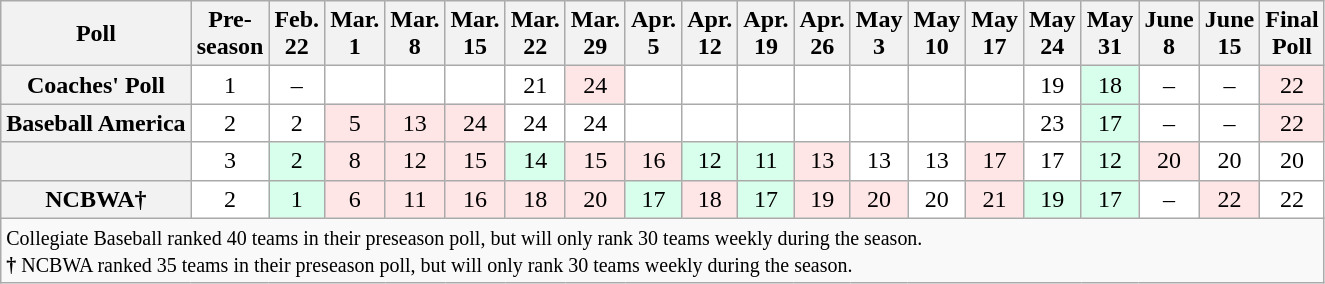<table class="wikitable" style="white-space:nowrap;">
<tr>
<th>Poll</th>
<th>Pre-<br>season</th>
<th>Feb.<br>22</th>
<th>Mar.<br>1</th>
<th>Mar.<br>8</th>
<th>Mar.<br>15</th>
<th>Mar.<br>22</th>
<th>Mar.<br>29</th>
<th>Apr.<br>5</th>
<th>Apr.<br>12</th>
<th>Apr.<br>19</th>
<th>Apr.<br>26</th>
<th>May<br>3</th>
<th>May<br>10</th>
<th>May<br>17</th>
<th>May<br>24</th>
<th>May<br>31</th>
<th>June<br>8</th>
<th>June<br>15</th>
<th>Final<br>Poll</th>
</tr>
<tr style="text-align:center;">
<th>Coaches' Poll</th>
<td style="background:#FFF;">1</td>
<td style="background:#FFF;">–</td>
<td style="background:#FFF;"></td>
<td style="background:#FFF;"></td>
<td style="background:#FFF;"></td>
<td style="background:#FFF;">21</td>
<td style="background:#FFE6E6;">24</td>
<td style="background:#FFF;"></td>
<td style="background:#FFF;"></td>
<td style="background:#FFF;"></td>
<td style="background:#FFF;"></td>
<td style="background:#FFF;"></td>
<td style="background:#FFF;"></td>
<td style="background:#FFF;"></td>
<td style="background:#FFF;">19</td>
<td style="background:#D8FFEB;">18</td>
<td style="background:#FFF;">–</td>
<td style="background:#FFF;">–</td>
<td style="background:#FFE6E6;">22</td>
</tr>
<tr style="text-align:center;">
<th>Baseball America</th>
<td style="background:#FFF;">2</td>
<td style="background:#FFF;">2</td>
<td style="background:#FFE6E6;">5</td>
<td style="background:#FFE6E6;">13</td>
<td style="background:#FFE6E6;">24</td>
<td style="background:#FFF;">24</td>
<td style="background:#FFF;">24</td>
<td style="background:#FFF;"></td>
<td style="background:#FFF;"></td>
<td style="background:#FFF;"></td>
<td style="background:#FFF;"></td>
<td style="background:#FFF;"></td>
<td style="background:#FFF;"></td>
<td style="background:#FFF;"></td>
<td style="background:#FFF;">23</td>
<td style="background:#D8FFEB;">17</td>
<td style="background:#FFF;">–</td>
<td style="background:#FFF;">–</td>
<td style="background:#FFE6E6;">22</td>
</tr>
<tr style="text-align:center;">
<th></th>
<td style="background:#FFF;">3</td>
<td style="background:#D8FFEB;">2</td>
<td style="background:#FFE6E6;">8</td>
<td style="background:#FFE6E6;">12</td>
<td style="background:#FFE6E6;">15</td>
<td style="background:#D8FFEB;">14</td>
<td style="background:#FFE6E6;">15</td>
<td style="background:#FFE6E6;">16</td>
<td style="background:#D8FFEB;">12</td>
<td style="background:#D8FFEB;">11</td>
<td style="background:#FFE6E6;">13</td>
<td style="background:#FFF;">13</td>
<td style="background:#FFF;">13</td>
<td style="background:#FFE6E6;">17</td>
<td style="background:#FFF;">17</td>
<td style="background:#D8FFEB;">12</td>
<td style="background:#FFE6E6;">20</td>
<td style="background:#FFF;">20</td>
<td style="background:#FFF;">20</td>
</tr>
<tr style="text-align:center;">
<th>NCBWA†</th>
<td style="background:#FFF;">2</td>
<td style="background:#D8FFEB;">1</td>
<td style="background:#FFE6E6;">6</td>
<td style="background:#FFE6E6;">11</td>
<td style="background:#FFE6E6;">16</td>
<td style="background:#FFE6E6;">18</td>
<td style="background:#FFE6E6;">20</td>
<td style="background:#D8FFEB;">17</td>
<td style="background:#FFE6E6;">18</td>
<td style="background:#D8FFEB;">17</td>
<td style="background:#FFE6E6;">19</td>
<td style="background:#FFE6E6;">20</td>
<td style="background:#FFF;">20</td>
<td style="background:#FFE6E6;">21</td>
<td style="background:#D8FFEB;">19</td>
<td style="background:#D8FFEB;">17</td>
<td style="background:#FFF;">–</td>
<td style="background:#FFE6E6;">22</td>
<td style="background:#FFF;">22</td>
</tr>
<tr>
<td colspan="20"><small><strong></strong> Collegiate Baseball ranked 40 teams in their preseason poll, but will only rank 30 teams weekly during the season.<br><strong>†</strong> NCBWA ranked 35 teams in their preseason poll, but will only rank 30 teams weekly during the season.</small></td>
</tr>
</table>
